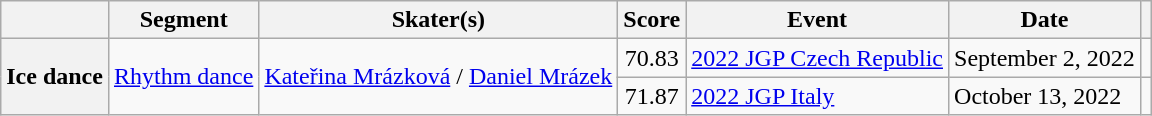<table class="wikitable unsortable" style="text-align:left">
<tr>
<th scope="col"></th>
<th scope="col">Segment</th>
<th scope="col">Skater(s)</th>
<th scope="col">Score</th>
<th scope="col">Event</th>
<th scope="col">Date</th>
<th scope="col"></th>
</tr>
<tr>
<th rowspan=2 style="text-align:left" scope="row">Ice dance</th>
<td rowspan=2><a href='#'>Rhythm dance</a></td>
<td rowspan=2> <a href='#'>Kateřina Mrázková</a> / <a href='#'>Daniel Mrázek</a></td>
<td style="text-align:center">70.83</td>
<td><a href='#'>2022 JGP Czech Republic</a></td>
<td>September 2, 2022</td>
<td></td>
</tr>
<tr>
<td style="text-align:center">71.87</td>
<td><a href='#'>2022 JGP Italy</a></td>
<td>October 13, 2022</td>
<td></td>
</tr>
</table>
